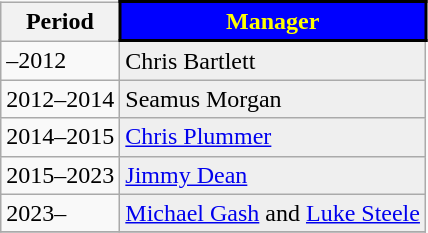<table class="wikitable sortable">
<tr>
<th style="background:##F9F9F9; color:#FF8000 border:2px solid #000;" scope="col">Period</th>
<th style="background:#0000FF; color:#FFFF00; border:2px solid #000;" scope="col">Manager</th>
</tr>
<tr>
<td>–2012</td>
<td style="background:#efefef;"> Chris Bartlett</td>
</tr>
<tr>
<td>2012–2014</td>
<td style="background:#efefef;"> Seamus Morgan</td>
</tr>
<tr>
<td>2014–2015</td>
<td style="background:#efefef;"> <a href='#'>Chris Plummer</a></td>
</tr>
<tr>
<td>2015–2023</td>
<td style="background:#efefef;"> <a href='#'>Jimmy Dean</a></td>
</tr>
<tr>
<td>2023–</td>
<td style="background:#efefef;"> <a href='#'>Michael Gash</a> and <a href='#'>Luke Steele</a></td>
</tr>
<tr>
</tr>
</table>
